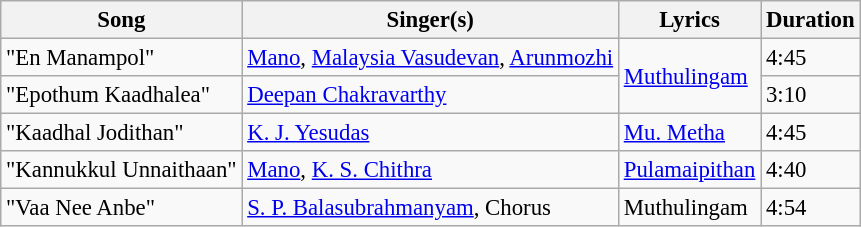<table class="wikitable" style="font-size:95%;">
<tr>
<th>Song</th>
<th>Singer(s)</th>
<th>Lyrics</th>
<th>Duration</th>
</tr>
<tr>
<td>"En Manampol"</td>
<td><a href='#'>Mano</a>, <a href='#'>Malaysia Vasudevan</a>, <a href='#'>Arunmozhi</a></td>
<td rowspan=2><a href='#'>Muthulingam</a></td>
<td>4:45</td>
</tr>
<tr>
<td>"Epothum Kaadhalea"</td>
<td><a href='#'>Deepan Chakravarthy</a></td>
<td>3:10</td>
</tr>
<tr>
<td>"Kaadhal Jodithan"</td>
<td><a href='#'>K. J. Yesudas</a></td>
<td><a href='#'>Mu. Metha</a></td>
<td>4:45</td>
</tr>
<tr>
<td>"Kannukkul Unnaithaan"</td>
<td><a href='#'>Mano</a>, <a href='#'>K. S. Chithra</a></td>
<td><a href='#'>Pulamaipithan</a></td>
<td>4:40</td>
</tr>
<tr>
<td>"Vaa Nee Anbe"</td>
<td><a href='#'>S. P. Balasubrahmanyam</a>, Chorus</td>
<td>Muthulingam</td>
<td>4:54</td>
</tr>
</table>
